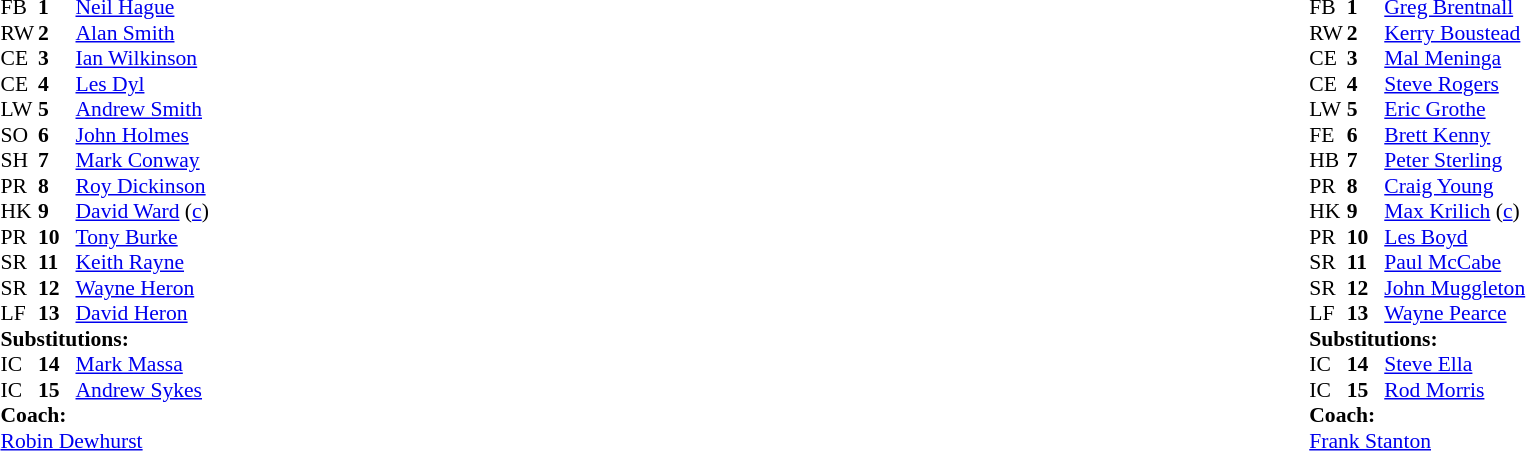<table width="100%">
<tr>
<td valign="top" width="50%"><br><table style="font-size: 90%" cellspacing="0" cellpadding="0">
<tr>
<th width="25"></th>
<th width="25"></th>
</tr>
<tr>
<td>FB</td>
<td><strong>1</strong></td>
<td><a href='#'>Neil Hague</a></td>
</tr>
<tr>
<td>RW</td>
<td><strong>2</strong></td>
<td><a href='#'>Alan Smith</a></td>
</tr>
<tr>
<td>CE</td>
<td><strong>3</strong></td>
<td><a href='#'>Ian Wilkinson</a></td>
</tr>
<tr>
<td>CE</td>
<td><strong>4</strong></td>
<td><a href='#'>Les Dyl</a></td>
</tr>
<tr>
<td>LW</td>
<td><strong>5</strong></td>
<td><a href='#'>Andrew Smith</a></td>
</tr>
<tr>
<td>SO</td>
<td><strong>6</strong></td>
<td><a href='#'>John Holmes</a></td>
</tr>
<tr>
<td>SH</td>
<td><strong>7</strong></td>
<td><a href='#'>Mark Conway</a></td>
</tr>
<tr>
<td>PR</td>
<td><strong>8</strong></td>
<td><a href='#'>Roy Dickinson</a></td>
</tr>
<tr>
<td>HK</td>
<td><strong>9</strong></td>
<td><a href='#'>David Ward</a> (<a href='#'>c</a>)</td>
</tr>
<tr>
<td>PR</td>
<td><strong>10</strong></td>
<td><a href='#'>Tony Burke</a></td>
</tr>
<tr>
<td>SR</td>
<td><strong>11</strong></td>
<td><a href='#'>Keith Rayne</a></td>
</tr>
<tr>
<td>SR</td>
<td><strong>12</strong></td>
<td><a href='#'>Wayne Heron</a></td>
</tr>
<tr>
<td>LF</td>
<td><strong>13</strong></td>
<td><a href='#'>David Heron</a></td>
</tr>
<tr>
<td colspan=3><strong>Substitutions:</strong></td>
</tr>
<tr>
<td>IC</td>
<td><strong>14</strong></td>
<td><a href='#'>Mark Massa</a></td>
</tr>
<tr>
<td>IC</td>
<td><strong>15</strong></td>
<td><a href='#'>Andrew Sykes</a></td>
</tr>
<tr>
<td colspan=3><strong>Coach:</strong></td>
</tr>
<tr>
<td colspan="4"> <a href='#'>Robin Dewhurst</a></td>
</tr>
</table>
</td>
<td valign="top" width="50%"><br><table style="font-size: 90%" cellspacing="0" cellpadding="0" align="center">
<tr>
<th width="25"></th>
<th width="25"></th>
</tr>
<tr>
<td>FB</td>
<td><strong>1</strong></td>
<td><a href='#'>Greg Brentnall</a></td>
</tr>
<tr>
<td>RW</td>
<td><strong>2</strong></td>
<td><a href='#'>Kerry Boustead</a></td>
</tr>
<tr>
<td>CE</td>
<td><strong>3</strong></td>
<td><a href='#'>Mal Meninga</a></td>
</tr>
<tr>
<td>CE</td>
<td><strong>4</strong></td>
<td><a href='#'>Steve Rogers</a></td>
</tr>
<tr>
<td>LW</td>
<td><strong>5</strong></td>
<td><a href='#'>Eric Grothe</a></td>
</tr>
<tr>
<td>FE</td>
<td><strong>6</strong></td>
<td><a href='#'>Brett Kenny</a></td>
</tr>
<tr>
<td>HB</td>
<td><strong>7</strong></td>
<td><a href='#'>Peter Sterling</a></td>
</tr>
<tr>
<td>PR</td>
<td><strong>8</strong></td>
<td><a href='#'>Craig Young</a></td>
</tr>
<tr>
<td>HK</td>
<td><strong>9</strong></td>
<td><a href='#'>Max Krilich</a> (<a href='#'>c</a>)</td>
</tr>
<tr>
<td>PR</td>
<td><strong>10</strong></td>
<td><a href='#'>Les Boyd</a></td>
</tr>
<tr>
<td>SR</td>
<td><strong>11</strong></td>
<td><a href='#'>Paul McCabe</a></td>
</tr>
<tr>
<td>SR</td>
<td><strong>12</strong></td>
<td><a href='#'>John Muggleton</a></td>
</tr>
<tr>
<td>LF</td>
<td><strong>13</strong></td>
<td><a href='#'>Wayne Pearce</a></td>
</tr>
<tr>
<td colspan=3><strong>Substitutions:</strong></td>
</tr>
<tr>
<td>IC</td>
<td><strong>14</strong></td>
<td><a href='#'>Steve Ella</a></td>
</tr>
<tr>
<td>IC</td>
<td><strong>15</strong></td>
<td><a href='#'>Rod Morris</a></td>
</tr>
<tr>
<td colspan=3><strong>Coach:</strong></td>
</tr>
<tr>
<td colspan="4"> <a href='#'>Frank Stanton</a></td>
</tr>
</table>
</td>
</tr>
</table>
